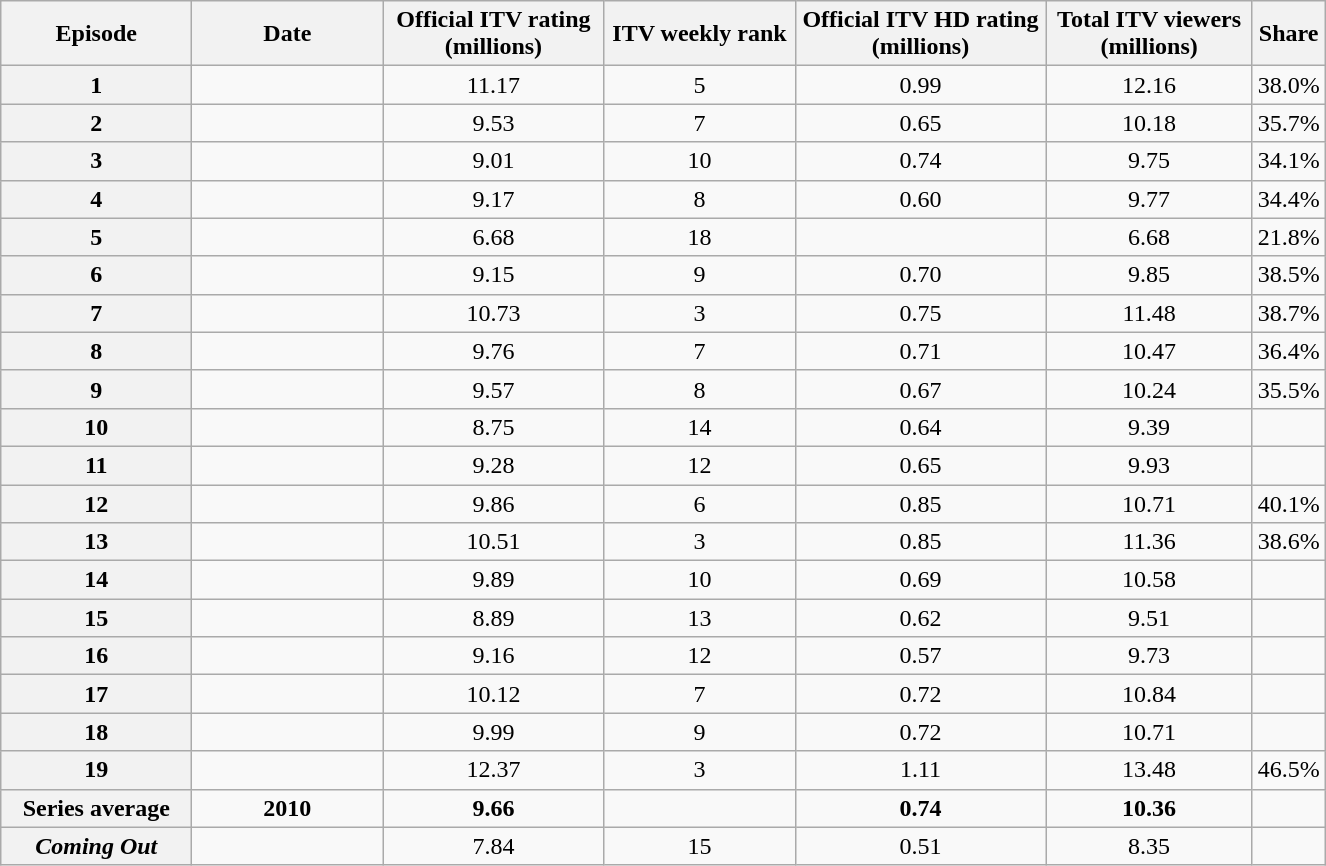<table class="wikitable" style="text-align:center;">
<tr>
<th scope="col" style="width:120px;">Episode</th>
<th scope="col" style="width:120px;">Date</th>
<th scope="col" style="width:140px;">Official ITV rating<br>(millions)</th>
<th scope="col" style="width:120px;">ITV weekly rank</th>
<th scope="col" style="width:160px;">Official ITV HD rating<br>(millions)</th>
<th scope="col" style="width:130px;">Total ITV viewers (millions)</th>
<th scope="col" style=>Share</th>
</tr>
<tr>
<th scope="row">1</th>
<td></td>
<td>11.17</td>
<td>5</td>
<td>0.99</td>
<td>12.16</td>
<td>38.0%</td>
</tr>
<tr>
<th scope="row">2</th>
<td></td>
<td>9.53</td>
<td>7</td>
<td>0.65</td>
<td>10.18</td>
<td>35.7%</td>
</tr>
<tr>
<th scope="row">3</th>
<td></td>
<td>9.01</td>
<td>10</td>
<td>0.74</td>
<td>9.75</td>
<td>34.1%</td>
</tr>
<tr>
<th scope="row">4</th>
<td></td>
<td>9.17</td>
<td>8</td>
<td>0.60</td>
<td>9.77</td>
<td>34.4%</td>
</tr>
<tr>
<th scope="row">5</th>
<td></td>
<td>6.68</td>
<td>18</td>
<td></td>
<td>6.68</td>
<td>21.8%</td>
</tr>
<tr>
<th scope="row">6</th>
<td></td>
<td>9.15</td>
<td>9</td>
<td>0.70</td>
<td>9.85</td>
<td>38.5%</td>
</tr>
<tr>
<th scope="row">7</th>
<td></td>
<td>10.73</td>
<td>3</td>
<td>0.75</td>
<td>11.48</td>
<td>38.7%</td>
</tr>
<tr>
<th scope="row">8</th>
<td></td>
<td>9.76</td>
<td>7</td>
<td>0.71</td>
<td>10.47</td>
<td>36.4%</td>
</tr>
<tr>
<th scope="row">9</th>
<td></td>
<td>9.57</td>
<td>8</td>
<td>0.67</td>
<td>10.24</td>
<td>35.5%</td>
</tr>
<tr>
<th scope="row">10</th>
<td></td>
<td>8.75</td>
<td>14</td>
<td>0.64</td>
<td>9.39</td>
<td></td>
</tr>
<tr>
<th scope="row">11</th>
<td></td>
<td>9.28</td>
<td>12</td>
<td>0.65</td>
<td>9.93</td>
<td></td>
</tr>
<tr>
<th scope="row">12</th>
<td></td>
<td>9.86</td>
<td>6</td>
<td>0.85</td>
<td>10.71</td>
<td>40.1%</td>
</tr>
<tr>
<th scope="row">13</th>
<td></td>
<td>10.51</td>
<td>3</td>
<td>0.85</td>
<td>11.36</td>
<td>38.6%</td>
</tr>
<tr>
<th scope="row">14</th>
<td></td>
<td>9.89</td>
<td>10</td>
<td>0.69</td>
<td>10.58</td>
<td></td>
</tr>
<tr>
<th scope="row">15</th>
<td></td>
<td>8.89</td>
<td>13</td>
<td>0.62</td>
<td>9.51</td>
<td></td>
</tr>
<tr>
<th scope="row">16</th>
<td></td>
<td>9.16</td>
<td>12</td>
<td>0.57</td>
<td>9.73</td>
<td></td>
</tr>
<tr>
<th scope="row">17</th>
<td></td>
<td>10.12</td>
<td>7</td>
<td>0.72</td>
<td>10.84</td>
<td></td>
</tr>
<tr>
<th scope="row">18</th>
<td></td>
<td>9.99</td>
<td>9</td>
<td>0.72</td>
<td>10.71</td>
<td></td>
</tr>
<tr>
<th scope="row">19</th>
<td></td>
<td>12.37</td>
<td>3</td>
<td>1.11</td>
<td>13.48</td>
<td>46.5%</td>
</tr>
<tr>
<th scope="row">Series average</th>
<td><strong>2010</strong></td>
<td><strong>9.66</strong></td>
<td></td>
<td><strong>0.74</strong></td>
<td><strong>10.36</strong></td>
<td></td>
</tr>
<tr>
<th scope="row"><em>Coming Out</em></th>
<td></td>
<td>7.84</td>
<td>15</td>
<td>0.51</td>
<td>8.35</td>
<td></td>
</tr>
</table>
